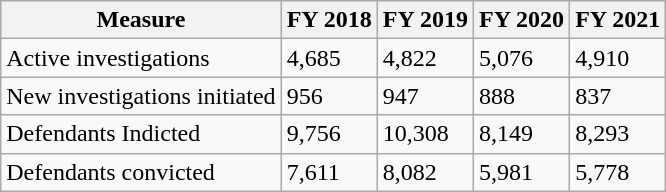<table class="wikitable">
<tr>
<th>Measure</th>
<th>FY 2018</th>
<th>FY 2019</th>
<th>FY 2020</th>
<th>FY 2021</th>
</tr>
<tr>
<td>Active investigations</td>
<td>4,685</td>
<td>4,822</td>
<td>5,076</td>
<td>4,910</td>
</tr>
<tr>
<td>New investigations initiated</td>
<td>956</td>
<td>947</td>
<td>888</td>
<td>837</td>
</tr>
<tr>
<td>Defendants Indicted</td>
<td>9,756</td>
<td>10,308</td>
<td>8,149</td>
<td>8,293</td>
</tr>
<tr>
<td>Defendants convicted</td>
<td>7,611</td>
<td>8,082</td>
<td>5,981</td>
<td>5,778</td>
</tr>
</table>
